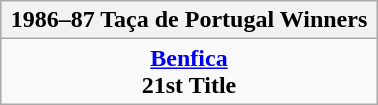<table class="wikitable" style="text-align: center; margin: 0 auto; width: 20%">
<tr>
<th>1986–87 Taça de Portugal Winners</th>
</tr>
<tr>
<td><strong><a href='#'>Benfica</a></strong><br><strong>21st Title</strong></td>
</tr>
</table>
